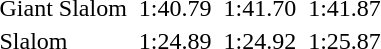<table>
<tr>
<td>Giant Slalom</td>
<td></td>
<td>1:40.79</td>
<td></td>
<td>1:41.70</td>
<td></td>
<td>1:41.87</td>
</tr>
<tr>
<td>Slalom</td>
<td></td>
<td>1:24.89</td>
<td></td>
<td>1:24.92</td>
<td></td>
<td>1:25.87</td>
</tr>
</table>
